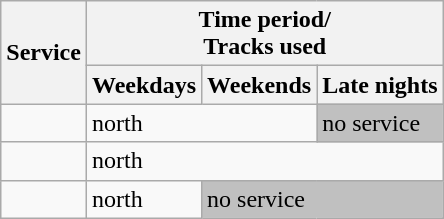<table class="wikitable">
<tr>
<th rowspan=2>Service</th>
<th colspan=3>Time period/<br>Tracks used</th>
</tr>
<tr>
<th>Weekdays</th>
<th>Weekends</th>
<th>Late nights</th>
</tr>
<tr>
<td></td>
<td colspan=2>north</td>
<td bgcolor=silver>no service</td>
</tr>
<tr>
<td></td>
<td colspan=3>north</td>
</tr>
<tr>
<td></td>
<td>north</td>
<td colspan=2 bgcolor=silver>no service</td>
</tr>
</table>
